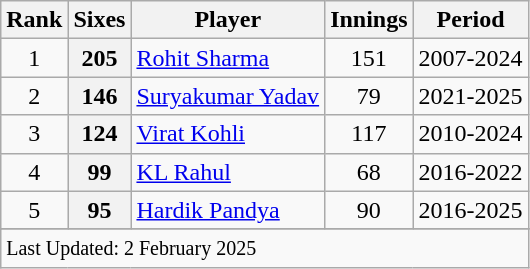<table class="wikitable sortable">
<tr>
<th scope=col>Rank</th>
<th scope=col>Sixes</th>
<th scope=col>Player</th>
<th scope=col>Innings</th>
<th scope=col>Period</th>
</tr>
<tr>
<td align=center>1</td>
<th scope=row style=text-align:center;>205</th>
<td><a href='#'>Rohit Sharma</a></td>
<td align=center>151</td>
<td>2007-2024</td>
</tr>
<tr>
<td align=center>2</td>
<th scope=row style=text-align:center;>146</th>
<td><a href='#'>Suryakumar Yadav</a></td>
<td align=center>79</td>
<td>2021-2025</td>
</tr>
<tr>
<td align=center>3</td>
<th scope=row style=text-align:center;>124</th>
<td><a href='#'>Virat Kohli</a></td>
<td align=center>117</td>
<td>2010-2024</td>
</tr>
<tr>
<td align=center>4</td>
<th scope=row style=text-align:center;>99</th>
<td><a href='#'>KL Rahul</a></td>
<td align=center>68</td>
<td>2016-2022</td>
</tr>
<tr>
<td align=center>5</td>
<th scope=row style=text-align:center;>95</th>
<td><a href='#'>Hardik Pandya</a></td>
<td align=center>90</td>
<td>2016-2025</td>
</tr>
<tr>
</tr>
<tr class=sortbottom>
<td colspan=6><small>Last Updated: 2 February 2025</small></td>
</tr>
</table>
